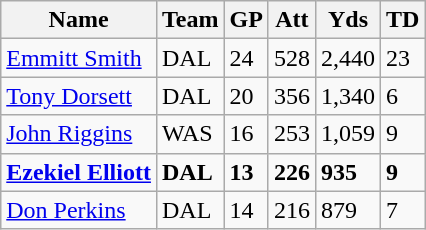<table class="wikitable sortable">
<tr>
<th>Name</th>
<th>Team</th>
<th>GP</th>
<th>Att</th>
<th>Yds</th>
<th>TD</th>
</tr>
<tr>
<td><a href='#'>Emmitt Smith</a></td>
<td>DAL</td>
<td>24</td>
<td>528</td>
<td>2,440</td>
<td>23</td>
</tr>
<tr>
<td><a href='#'>Tony Dorsett</a></td>
<td>DAL</td>
<td>20</td>
<td>356</td>
<td>1,340</td>
<td>6</td>
</tr>
<tr>
<td><a href='#'>John Riggins</a></td>
<td>WAS</td>
<td>16</td>
<td>253</td>
<td>1,059</td>
<td>9</td>
</tr>
<tr>
<td><strong><a href='#'>Ezekiel Elliott</a></strong></td>
<td><strong>DAL</strong></td>
<td><strong>13</strong></td>
<td><strong>226</strong></td>
<td><strong>935</strong></td>
<td><strong>9</strong></td>
</tr>
<tr>
<td><a href='#'>Don Perkins</a></td>
<td>DAL</td>
<td>14</td>
<td>216</td>
<td>879</td>
<td>7</td>
</tr>
</table>
